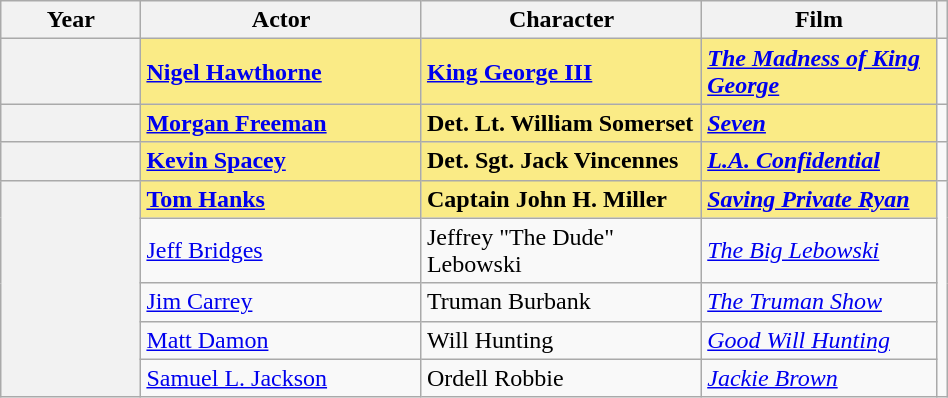<table class="wikitable" width="50%">
<tr>
<th scope="col" width="15%">Year</th>
<th scope="col" width="30%">Actor</th>
<th scope="col" width="30%">Character</th>
<th scope="col" width="60%">Film</th>
<th scope="col" width="2%"></th>
</tr>
<tr>
<th scope="row"></th>
<td style="background:#FAEB86"><strong><a href='#'>Nigel Hawthorne</a></strong></td>
<td style="background:#FAEB86"><strong><a href='#'>King George III</a></strong></td>
<td style="background:#FAEB86"><strong><em><a href='#'>The Madness of King George</a></em></strong></td>
<td style="text-align:center"></td>
</tr>
<tr>
<th scope="row"></th>
<td style="background:#FAEB86"><strong><a href='#'>Morgan Freeman</a></strong></td>
<td style="background:#FAEB86"><strong>Det. Lt. William Somerset</strong></td>
<td style="background:#FAEB86"><strong><em><a href='#'>Seven</a></em></strong></td>
<td style="text-align:center"></td>
</tr>
<tr>
<th scope="row"></th>
<td style="background:#FAEB86"><strong><a href='#'>Kevin Spacey</a></strong></td>
<td style="background:#FAEB86"><strong>Det. Sgt. Jack Vincennes</strong></td>
<td style="background:#FAEB86"><strong><em><a href='#'>L.A. Confidential</a></em></strong></td>
<td style="text-align:center"></td>
</tr>
<tr>
<th scope="row" rowspan="5"></th>
<td style="background:#FAEB86"><strong><a href='#'>Tom Hanks</a></strong></td>
<td style="background:#FAEB86"><strong>Captain John H. Miller</strong></td>
<td style="background:#FAEB86"><strong><em><a href='#'>Saving Private Ryan</a></em></strong></td>
<td rowspan="5" style="text-align:center"></td>
</tr>
<tr>
<td><a href='#'>Jeff Bridges</a></td>
<td>Jeffrey "The Dude" Lebowski</td>
<td><em><a href='#'>The Big Lebowski</a></em></td>
</tr>
<tr>
<td><a href='#'>Jim Carrey</a></td>
<td>Truman Burbank</td>
<td><em><a href='#'>The Truman Show</a></em></td>
</tr>
<tr>
<td><a href='#'>Matt Damon</a></td>
<td>Will Hunting</td>
<td><em><a href='#'>Good Will Hunting</a></em></td>
</tr>
<tr>
<td><a href='#'>Samuel L. Jackson</a></td>
<td>Ordell Robbie</td>
<td><em><a href='#'>Jackie Brown</a></em></td>
</tr>
</table>
